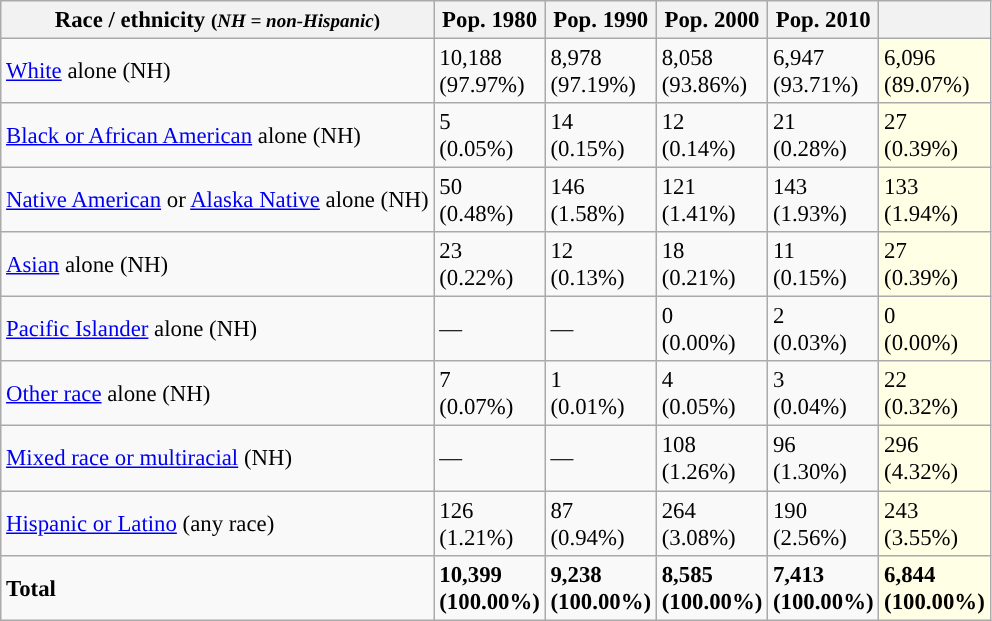<table class="wikitable sortable collapsible" style="font-size: 95%;">
<tr>
<th>Race / ethnicity <small>(<em>NH = non-Hispanic</em>)</small></th>
<th>Pop. 1980</th>
<th>Pop. 1990</th>
<th>Pop. 2000</th>
<th>Pop. 2010</th>
<th></th>
</tr>
<tr>
<td><a href='#'>White</a> alone (NH)</td>
<td>10,188<br>(97.97%)</td>
<td>8,978<br>(97.19%)</td>
<td>8,058<br>(93.86%)</td>
<td>6,947<br>(93.71%)</td>
<td style='background: #ffffe6;'>6,096<br>(89.07%)</td>
</tr>
<tr>
<td><a href='#'>Black or African American</a> alone (NH)</td>
<td>5<br>(0.05%)</td>
<td>14<br>(0.15%)</td>
<td>12<br>(0.14%)</td>
<td>21<br>(0.28%)</td>
<td style='background: #ffffe6;'>27<br>(0.39%)</td>
</tr>
<tr>
<td><a href='#'>Native American</a> or <a href='#'>Alaska Native</a> alone (NH)</td>
<td>50<br>(0.48%)</td>
<td>146<br>(1.58%)</td>
<td>121<br>(1.41%)</td>
<td>143<br>(1.93%)</td>
<td style='background: #ffffe6;'>133<br>(1.94%)</td>
</tr>
<tr>
<td><a href='#'>Asian</a> alone (NH)</td>
<td>23<br>(0.22%)</td>
<td>12<br>(0.13%)</td>
<td>18<br>(0.21%)</td>
<td>11<br>(0.15%)</td>
<td style='background: #ffffe6;'>27<br>(0.39%)</td>
</tr>
<tr>
<td><a href='#'>Pacific Islander</a> alone (NH)</td>
<td>—</td>
<td>—</td>
<td>0<br>(0.00%)</td>
<td>2<br>(0.03%)</td>
<td style='background: #ffffe6;'>0<br>(0.00%)</td>
</tr>
<tr>
<td><a href='#'>Other race</a> alone (NH)</td>
<td>7<br>(0.07%)</td>
<td>1<br>(0.01%)</td>
<td>4<br>(0.05%)</td>
<td>3<br>(0.04%)</td>
<td style='background: #ffffe6;'>22<br>(0.32%)</td>
</tr>
<tr>
<td><a href='#'>Mixed race or multiracial</a> (NH)</td>
<td>—</td>
<td>—</td>
<td>108<br>(1.26%)</td>
<td>96<br>(1.30%)</td>
<td style='background: #ffffe6;'>296<br>(4.32%)</td>
</tr>
<tr>
<td><a href='#'>Hispanic or Latino</a> (any race)</td>
<td>126<br>(1.21%)</td>
<td>87<br>(0.94%)</td>
<td>264<br>(3.08%)</td>
<td>190<br>(2.56%)</td>
<td style='background: #ffffe6;'>243<br>(3.55%)</td>
</tr>
<tr>
<td><strong>Total</strong></td>
<td><strong>10,399<br>(100.00%)</strong></td>
<td><strong>9,238<br>(100.00%)</strong></td>
<td><strong>8,585<br>(100.00%)</strong></td>
<td><strong>7,413<br>(100.00%)</strong></td>
<td style='background: #ffffe6;'><strong>6,844<br>(100.00%)</strong></td>
</tr>
</table>
